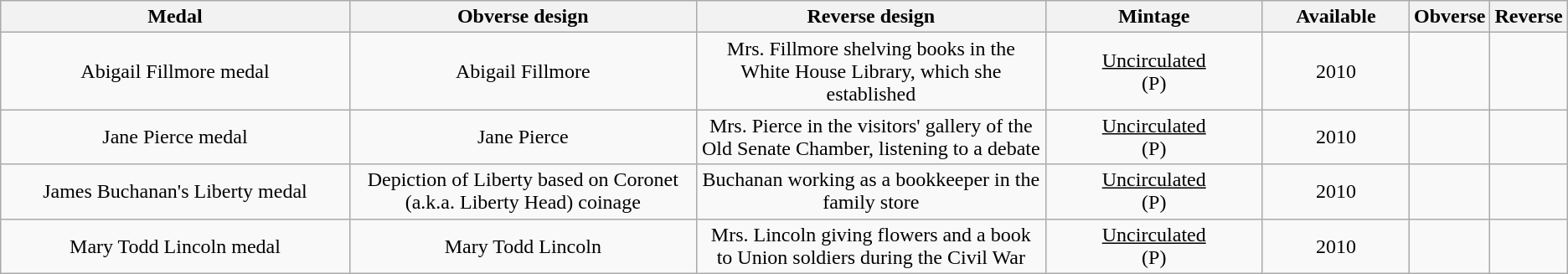<table class="wikitable">
<tr>
<th width="25%">Medal</th>
<th width="25%">Obverse design</th>
<th width="25%">Reverse design</th>
<th width="15%">Mintage</th>
<th width="10%">Available</th>
<th>Obverse</th>
<th>Reverse</th>
</tr>
<tr>
<td align="center">Abigail Fillmore medal</td>
<td align="center">Abigail Fillmore</td>
<td align="center">Mrs. Fillmore shelving books in the White House Library, which she established</td>
<td align="center"><u>Uncirculated</u><br> (P)</td>
<td align="center">2010</td>
<td></td>
<td></td>
</tr>
<tr>
<td align="center">Jane Pierce medal</td>
<td align="center">Jane Pierce</td>
<td align="center">Mrs. Pierce in the visitors' gallery of the Old Senate Chamber, listening to a debate</td>
<td align="center"><u>Uncirculated</u><br> (P)</td>
<td align="center">2010</td>
<td></td>
<td></td>
</tr>
<tr>
<td align="center">James Buchanan's Liberty medal</td>
<td align="center">Depiction of Liberty based on Coronet (a.k.a. Liberty Head) coinage</td>
<td align="center">Buchanan working as a bookkeeper in the family store</td>
<td align="center"><u>Uncirculated</u><br> (P)</td>
<td align="center">2010</td>
<td></td>
<td></td>
</tr>
<tr>
<td align="center">Mary Todd Lincoln medal</td>
<td align="center">Mary Todd Lincoln</td>
<td align="center">Mrs. Lincoln giving flowers and a book to Union soldiers during the Civil War</td>
<td align="center"><u>Uncirculated</u><br> (P)</td>
<td align="center">2010</td>
<td></td>
<td></td>
</tr>
</table>
